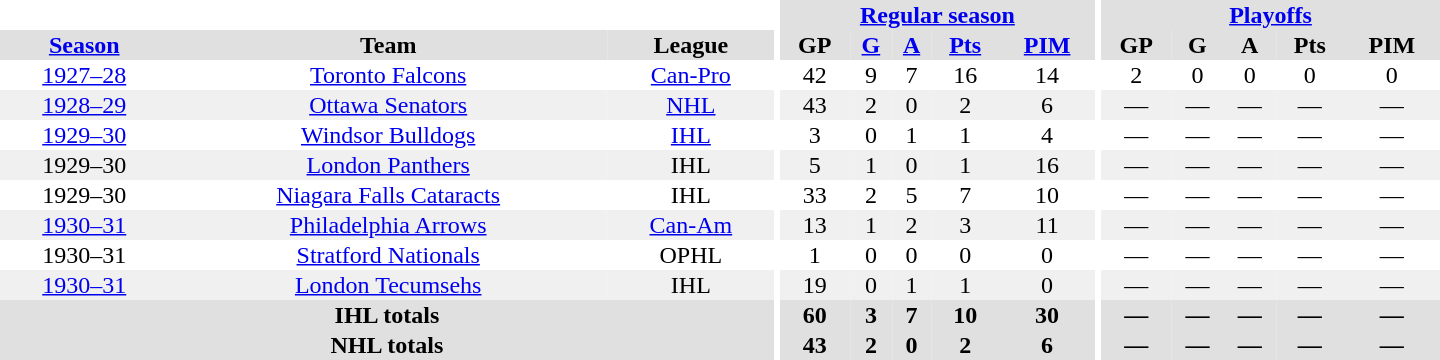<table border="0" cellpadding="1" cellspacing="0" style="text-align:center; width:60em">
<tr bgcolor="#e0e0e0">
<th colspan="3" bgcolor="#ffffff"></th>
<th rowspan="100" bgcolor="#ffffff"></th>
<th colspan="5"><a href='#'>Regular season</a></th>
<th rowspan="100" bgcolor="#ffffff"></th>
<th colspan="5"><a href='#'>Playoffs</a></th>
</tr>
<tr bgcolor="#e0e0e0">
<th><a href='#'>Season</a></th>
<th>Team</th>
<th>League</th>
<th>GP</th>
<th><a href='#'>G</a></th>
<th><a href='#'>A</a></th>
<th><a href='#'>Pts</a></th>
<th><a href='#'>PIM</a></th>
<th>GP</th>
<th>G</th>
<th>A</th>
<th>Pts</th>
<th>PIM</th>
</tr>
<tr>
<td><a href='#'>1927–28</a></td>
<td><a href='#'>Toronto Falcons</a></td>
<td><a href='#'>Can-Pro</a></td>
<td>42</td>
<td>9</td>
<td>7</td>
<td>16</td>
<td>14</td>
<td>2</td>
<td>0</td>
<td>0</td>
<td>0</td>
<td>0</td>
</tr>
<tr bgcolor="#f0f0f0">
<td><a href='#'>1928–29</a></td>
<td><a href='#'>Ottawa Senators</a></td>
<td><a href='#'>NHL</a></td>
<td>43</td>
<td>2</td>
<td>0</td>
<td>2</td>
<td>6</td>
<td>—</td>
<td>—</td>
<td>—</td>
<td>—</td>
<td>—</td>
</tr>
<tr>
<td><a href='#'>1929–30</a></td>
<td><a href='#'>Windsor Bulldogs</a></td>
<td><a href='#'>IHL</a></td>
<td>3</td>
<td>0</td>
<td>1</td>
<td>1</td>
<td>4</td>
<td>—</td>
<td>—</td>
<td>—</td>
<td>—</td>
<td>—</td>
</tr>
<tr bgcolor="#f0f0f0">
<td>1929–30</td>
<td><a href='#'>London Panthers</a></td>
<td>IHL</td>
<td>5</td>
<td>1</td>
<td>0</td>
<td>1</td>
<td>16</td>
<td>—</td>
<td>—</td>
<td>—</td>
<td>—</td>
<td>—</td>
</tr>
<tr>
<td>1929–30</td>
<td><a href='#'>Niagara Falls Cataracts</a></td>
<td>IHL</td>
<td>33</td>
<td>2</td>
<td>5</td>
<td>7</td>
<td>10</td>
<td>—</td>
<td>—</td>
<td>—</td>
<td>—</td>
<td>—</td>
</tr>
<tr bgcolor="#f0f0f0">
<td><a href='#'>1930–31</a></td>
<td><a href='#'>Philadelphia Arrows</a></td>
<td><a href='#'>Can-Am</a></td>
<td>13</td>
<td>1</td>
<td>2</td>
<td>3</td>
<td>11</td>
<td>—</td>
<td>—</td>
<td>—</td>
<td>—</td>
<td>—</td>
</tr>
<tr>
<td>1930–31</td>
<td><a href='#'>Stratford Nationals</a></td>
<td>OPHL</td>
<td>1</td>
<td>0</td>
<td>0</td>
<td>0</td>
<td>0</td>
<td>—</td>
<td>—</td>
<td>—</td>
<td>—</td>
<td>—</td>
</tr>
<tr bgcolor="#f0f0f0">
<td><a href='#'>1930–31</a></td>
<td><a href='#'>London Tecumsehs</a></td>
<td>IHL</td>
<td>19</td>
<td>0</td>
<td>1</td>
<td>1</td>
<td>0</td>
<td>—</td>
<td>—</td>
<td>—</td>
<td>—</td>
<td>—</td>
</tr>
<tr bgcolor="#e0e0e0">
<th colspan="3">IHL totals</th>
<th>60</th>
<th>3</th>
<th>7</th>
<th>10</th>
<th>30</th>
<th>—</th>
<th>—</th>
<th>—</th>
<th>—</th>
<th>—</th>
</tr>
<tr bgcolor="#e0e0e0">
<th colspan="3">NHL totals</th>
<th>43</th>
<th>2</th>
<th>0</th>
<th>2</th>
<th>6</th>
<th>—</th>
<th>—</th>
<th>—</th>
<th>—</th>
<th>—</th>
</tr>
</table>
